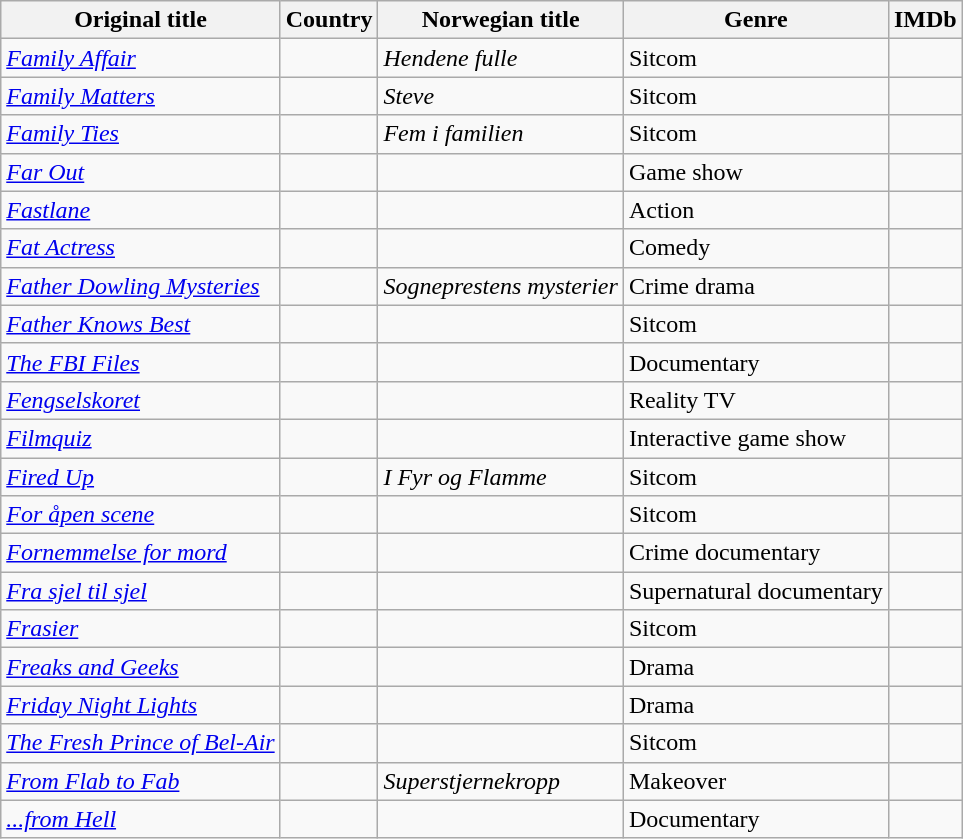<table class="wikitable">
<tr>
<th>Original title</th>
<th>Country</th>
<th>Norwegian title</th>
<th>Genre</th>
<th>IMDb</th>
</tr>
<tr>
<td><em><a href='#'>Family Affair</a></em></td>
<td></td>
<td><em>Hendene fulle</em></td>
<td>Sitcom</td>
<td></td>
</tr>
<tr>
<td><em><a href='#'>Family Matters</a></em></td>
<td></td>
<td><em>Steve</em></td>
<td>Sitcom</td>
<td></td>
</tr>
<tr>
<td><em><a href='#'>Family Ties</a></em></td>
<td></td>
<td><em>Fem i familien</em></td>
<td>Sitcom</td>
<td></td>
</tr>
<tr>
<td><em><a href='#'>Far Out</a></em></td>
<td></td>
<td></td>
<td>Game show</td>
<td></td>
</tr>
<tr>
<td><em><a href='#'>Fastlane</a></em></td>
<td></td>
<td></td>
<td>Action</td>
<td></td>
</tr>
<tr>
<td><em><a href='#'>Fat Actress</a></em></td>
<td></td>
<td></td>
<td>Comedy</td>
<td></td>
</tr>
<tr>
<td><em><a href='#'>Father Dowling Mysteries</a></em></td>
<td></td>
<td><em>Sogneprestens mysterier</em></td>
<td>Crime drama</td>
<td></td>
</tr>
<tr>
<td><em><a href='#'>Father Knows Best</a></em></td>
<td></td>
<td></td>
<td>Sitcom</td>
<td></td>
</tr>
<tr>
<td><em><a href='#'>The FBI Files</a></em></td>
<td></td>
<td></td>
<td>Documentary</td>
<td></td>
</tr>
<tr>
<td><em><a href='#'>Fengselskoret</a></em></td>
<td></td>
<td></td>
<td>Reality TV</td>
<td></td>
</tr>
<tr>
<td><em><a href='#'>Filmquiz</a></em></td>
<td></td>
<td></td>
<td>Interactive game show</td>
<td></td>
</tr>
<tr>
<td><em><a href='#'>Fired Up</a></em></td>
<td></td>
<td><em>I Fyr og Flamme</em></td>
<td>Sitcom</td>
<td></td>
</tr>
<tr>
<td><em><a href='#'>For åpen scene</a></em></td>
<td></td>
<td></td>
<td>Sitcom</td>
<td></td>
</tr>
<tr>
<td><em><a href='#'>Fornemmelse for mord</a></em></td>
<td></td>
<td></td>
<td>Crime documentary</td>
<td></td>
</tr>
<tr>
<td><em><a href='#'>Fra sjel til sjel</a></em></td>
<td></td>
<td></td>
<td>Supernatural documentary</td>
<td></td>
</tr>
<tr>
<td><em><a href='#'>Frasier</a></em></td>
<td></td>
<td></td>
<td>Sitcom</td>
<td></td>
</tr>
<tr>
<td><em><a href='#'>Freaks and Geeks</a></em></td>
<td></td>
<td></td>
<td>Drama</td>
<td></td>
</tr>
<tr>
<td><em><a href='#'>Friday Night Lights</a></em></td>
<td></td>
<td></td>
<td>Drama</td>
<td></td>
</tr>
<tr>
<td><em><a href='#'>The Fresh Prince of Bel-Air</a></em></td>
<td></td>
<td></td>
<td>Sitcom</td>
<td></td>
</tr>
<tr>
<td><em><a href='#'>From Flab to Fab</a></em></td>
<td></td>
<td><em>Superstjernekropp</em></td>
<td>Makeover</td>
<td></td>
</tr>
<tr>
<td><em><a href='#'>...from Hell</a></em></td>
<td></td>
<td></td>
<td>Documentary</td>
<td></td>
</tr>
</table>
